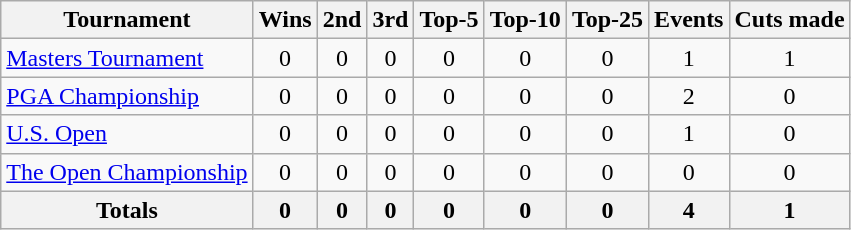<table class=wikitable style=text-align:center>
<tr>
<th>Tournament</th>
<th>Wins</th>
<th>2nd</th>
<th>3rd</th>
<th>Top-5</th>
<th>Top-10</th>
<th>Top-25</th>
<th>Events</th>
<th>Cuts made</th>
</tr>
<tr>
<td align=left><a href='#'>Masters Tournament</a></td>
<td>0</td>
<td>0</td>
<td>0</td>
<td>0</td>
<td>0</td>
<td>0</td>
<td>1</td>
<td>1</td>
</tr>
<tr>
<td align=left><a href='#'>PGA Championship</a></td>
<td>0</td>
<td>0</td>
<td>0</td>
<td>0</td>
<td>0</td>
<td>0</td>
<td>2</td>
<td>0</td>
</tr>
<tr>
<td align=left><a href='#'>U.S. Open</a></td>
<td>0</td>
<td>0</td>
<td>0</td>
<td>0</td>
<td>0</td>
<td>0</td>
<td>1</td>
<td>0</td>
</tr>
<tr>
<td align=left><a href='#'>The Open Championship</a></td>
<td>0</td>
<td>0</td>
<td>0</td>
<td>0</td>
<td>0</td>
<td>0</td>
<td>0</td>
<td>0</td>
</tr>
<tr>
<th>Totals</th>
<th>0</th>
<th>0</th>
<th>0</th>
<th>0</th>
<th>0</th>
<th>0</th>
<th>4</th>
<th>1</th>
</tr>
</table>
